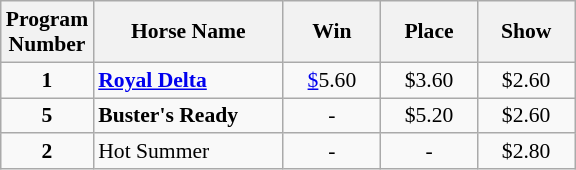<table class="wikitable sortable" style="font-size:90%">
<tr>
<th width="48px">Program <br> Number</th>
<th width="120px">Horse Name <br></th>
<th width="58px">Win <br></th>
<th width="58px">Place <br></th>
<th width="58px">Show</th>
</tr>
<tr>
<td align=center><strong>1</strong></td>
<td><strong><a href='#'>Royal Delta</a></strong></td>
<td align=center><a href='#'>$</a>5.60</td>
<td align=center>$3.60</td>
<td align=center>$2.60</td>
</tr>
<tr>
<td align=center><strong>5</strong></td>
<td><strong>Buster's Ready</strong></td>
<td align=center>-</td>
<td align=center>$5.20</td>
<td align=center>$2.60</td>
</tr>
<tr>
<td align=center><strong>2</strong></td>
<td>Hot Summer</td>
<td align=center>-</td>
<td align=center>-</td>
<td align=center>$2.80</td>
</tr>
</table>
